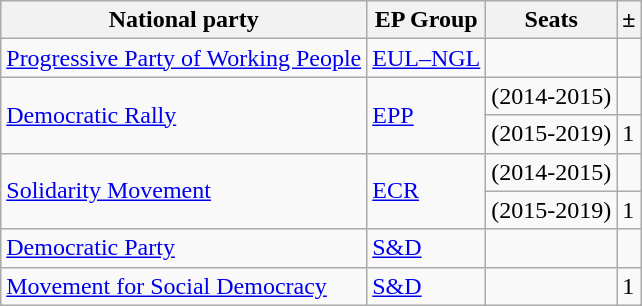<table class="wikitable">
<tr>
<th>National party</th>
<th>EP Group</th>
<th>Seats</th>
<th>±</th>
</tr>
<tr>
<td> <a href='#'>Progressive Party of Working People</a></td>
<td> <a href='#'>EUL–NGL</a></td>
<td></td>
<td></td>
</tr>
<tr>
<td rowspan="2"> <a href='#'>Democratic Rally</a></td>
<td rowspan="2"> <a href='#'>EPP</a></td>
<td>(2014-2015)</td>
<td></td>
</tr>
<tr>
<td>(2015-2019)</td>
<td> 1</td>
</tr>
<tr>
<td rowspan="2"> <a href='#'>Solidarity Movement</a></td>
<td rowspan="2"> <a href='#'>ECR</a></td>
<td>(2014-2015)</td>
<td></td>
</tr>
<tr>
<td>(2015-2019)</td>
<td> 1</td>
</tr>
<tr>
<td> <a href='#'>Democratic Party</a></td>
<td> <a href='#'>S&D</a></td>
<td></td>
<td></td>
</tr>
<tr>
<td> <a href='#'>Movement for Social Democracy</a></td>
<td> <a href='#'>S&D</a></td>
<td></td>
<td> 1</td>
</tr>
</table>
